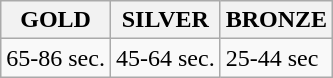<table class="wikitable">
<tr>
<th>GOLD</th>
<th>SILVER</th>
<th>BRONZE</th>
</tr>
<tr>
<td>65-86 sec.</td>
<td>45-64 sec.</td>
<td>25-44 sec</td>
</tr>
</table>
